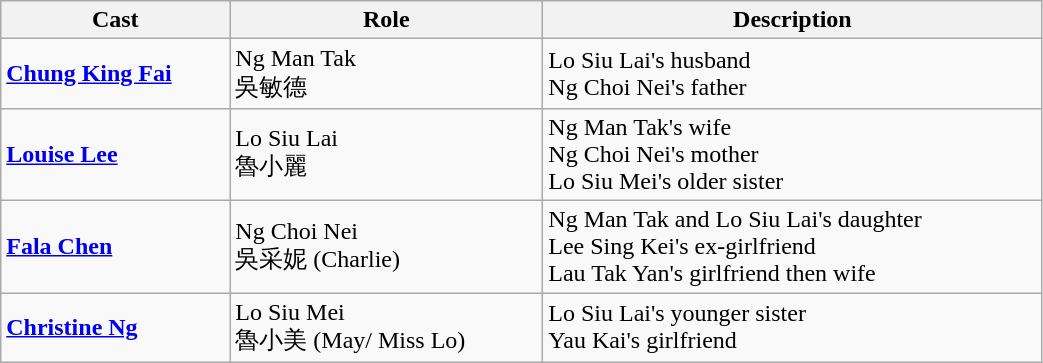<table class="wikitable" width="55%">
<tr>
<th>Cast</th>
<th>Role</th>
<th>Description</th>
</tr>
<tr>
<td><strong><a href='#'>Chung King Fai</a></strong></td>
<td>Ng Man Tak <br> 吳敏德</td>
<td>Lo Siu Lai's husband <br> Ng Choi Nei's father</td>
</tr>
<tr>
<td><strong><a href='#'>Louise Lee</a></strong></td>
<td>Lo Siu Lai <br> 魯小麗</td>
<td>Ng Man Tak's wife <br> Ng Choi Nei's mother <br> Lo Siu Mei's older sister</td>
</tr>
<tr>
<td><strong><a href='#'>Fala Chen</a></strong></td>
<td>Ng Choi Nei <br> 吳采妮 (Charlie)</td>
<td>Ng Man Tak and Lo Siu Lai's daughter <br> Lee Sing Kei's ex-girlfriend <br> Lau Tak Yan's girlfriend then wife</td>
</tr>
<tr>
<td><strong><a href='#'>Christine Ng</a></strong></td>
<td>Lo Siu Mei <br> 魯小美 (May/ Miss Lo)</td>
<td>Lo Siu Lai's younger sister <br> Yau Kai's girlfriend</td>
</tr>
</table>
